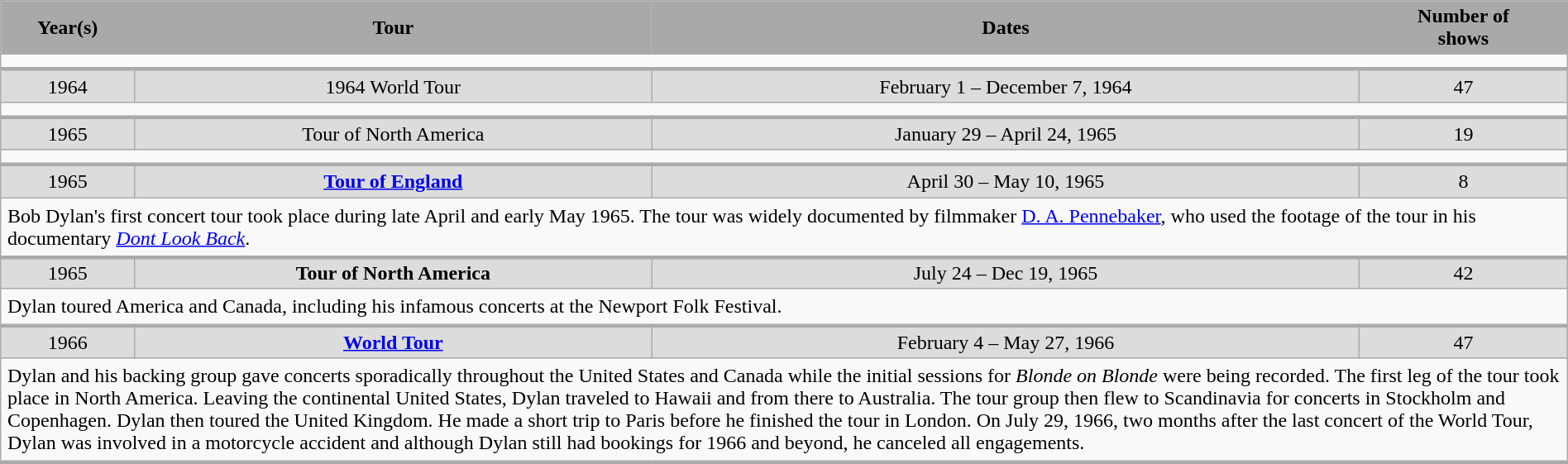<table class="wikitable" style="width:100%; text-align:center;">
<tr>
<th style="width:40px; background:darkGrey;">Year(s)</th>
<th style="width:210px; background:darkGrey;">Tour</th>
<th style="width:290px; background:darkGrey;">Dates</th>
<th style="width:80px; background:darkGrey;">Number of<br>shows<br></th>
</tr>
<tr>
<td colspan="4" style="border-bottom-width:3px; padding:5px; text-align:left;"></td>
</tr>
<tr style="background:#DCDCDC;">
<td>1964</td>
<td>1964 World Tour</td>
<td>February 1 – December 7, 1964</td>
<td>47</td>
</tr>
<tr>
<td colspan="4" style="border-bottom-width:3px; padding:5px; text-align:left;"></td>
</tr>
<tr style="background:#DCDCDC;">
<td>1965</td>
<td>Tour of North America</td>
<td>January 29 – April 24, 1965</td>
<td>19</td>
</tr>
<tr>
<td colspan="4"style="border-bottom-width:3px; padding:5px; text-align:left;"></td>
</tr>
<tr style="background:#DCDCDC;">
<td>1965</td>
<td><strong><a href='#'>Tour of England</a></strong></td>
<td>April 30 – May 10, 1965</td>
<td>8</td>
</tr>
<tr>
<td colspan="4" style="border-bottom-width:3px; padding:5px; text-align:left;">Bob Dylan's first concert tour took place during late April and early May 1965. The tour was widely documented by filmmaker <a href='#'>D. A. Pennebaker</a>, who used the footage of the tour in his documentary <em><a href='#'>Dont Look Back</a></em>.</td>
</tr>
<tr>
</tr>
<tr>
</tr>
<tr style="background:#DCDCDC;">
<td>1965</td>
<td><strong>Tour of North America</strong></td>
<td>July 24 – Dec 19, 1965</td>
<td>42</td>
</tr>
<tr>
<td colspan="4" style="border-bottom-width:3px; padding:5px; text-align:left;">Dylan toured America and Canada, including his infamous concerts at the Newport Folk Festival.</td>
</tr>
<tr style="background:#DCDCDC;">
<td>1966</td>
<td><strong><a href='#'>World Tour</a></strong></td>
<td>February 4 – May 27, 1966</td>
<td>47</td>
</tr>
<tr>
<td colspan="4" style="border-bottom-width:3px; padding:5px; text-align:left;">Dylan and his backing group gave concerts sporadically throughout the United States and Canada while the initial sessions for <em>Blonde on Blonde</em> were being recorded. The first leg of the tour took place in North America. Leaving the continental United States, Dylan traveled to Hawaii and from there to Australia. The tour group then flew to Scandinavia for concerts in Stockholm and Copenhagen. Dylan then toured the United Kingdom. He made a short trip to Paris before he finished the tour in London. On July 29, 1966, two months after the last concert of the World Tour, Dylan was involved in a motorcycle accident and although Dylan still had bookings for 1966 and beyond, he canceled all engagements.</td>
</tr>
<tr>
</tr>
</table>
